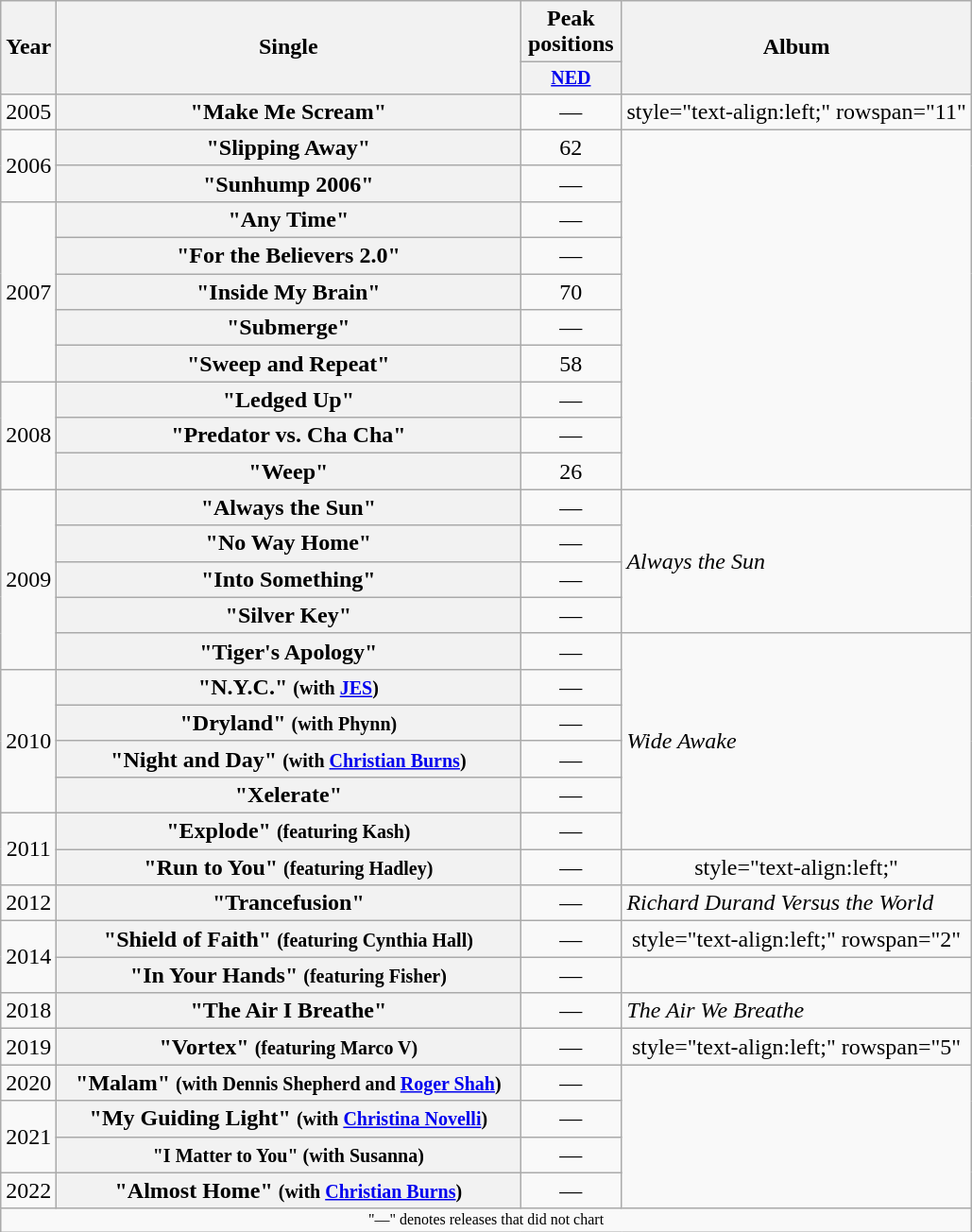<table class="wikitable plainrowheaders" style="text-align:center;">
<tr>
<th rowspan="2">Year</th>
<th rowspan="2" style="width:20em;">Single</th>
<th>Peak positions</th>
<th rowspan="2">Album</th>
</tr>
<tr style="font-size:smaller;">
<th style="width:65px;"><a href='#'>NED</a></th>
</tr>
<tr>
<td>2005</td>
<th scope="row">"Make Me Scream"</th>
<td>—</td>
<td>style="text-align:left;" rowspan="11" </td>
</tr>
<tr>
<td rowspan=2>2006</td>
<th scope="row">"Slipping Away"</th>
<td>62</td>
</tr>
<tr>
<th scope="row">"Sunhump 2006"</th>
<td>—</td>
</tr>
<tr>
<td rowspan=5>2007</td>
<th scope="row">"Any Time"</th>
<td>—</td>
</tr>
<tr>
<th scope="row">"For the Believers 2.0"</th>
<td>—</td>
</tr>
<tr>
<th scope="row">"Inside My Brain"</th>
<td>70</td>
</tr>
<tr>
<th scope="row">"Submerge"</th>
<td>—</td>
</tr>
<tr>
<th scope="row">"Sweep and Repeat"</th>
<td>58</td>
</tr>
<tr>
<td rowspan=3>2008</td>
<th scope="row">"Ledged Up"</th>
<td>—</td>
</tr>
<tr>
<th scope="row">"Predator vs. Cha Cha"</th>
<td>—</td>
</tr>
<tr>
<th scope="row">"Weep"</th>
<td>26</td>
</tr>
<tr>
<td rowspan=5>2009</td>
<th scope="row">"Always the Sun"</th>
<td>—</td>
<td style="text-align:left;" rowspan="4"><em>Always the Sun</em></td>
</tr>
<tr>
<th scope="row">"No Way Home"</th>
<td>—</td>
</tr>
<tr>
<th scope="row">"Into Something"</th>
<td>—</td>
</tr>
<tr>
<th scope="row">"Silver Key"</th>
<td>—</td>
</tr>
<tr>
<th scope="row">"Tiger's Apology"</th>
<td>—</td>
<td style="text-align:left;" rowspan="6"><em>Wide Awake</em></td>
</tr>
<tr>
<td rowspan=4>2010</td>
<th scope="row">"N.Y.C." <small>(with <a href='#'>JES</a>)</small></th>
<td>—</td>
</tr>
<tr>
<th scope="row">"Dryland" <small>(with Phynn)</small></th>
<td>—</td>
</tr>
<tr>
<th scope="row">"Night and Day" <small>(with <a href='#'>Christian Burns</a>)</small></th>
<td>—</td>
</tr>
<tr>
<th scope="row">"Xelerate"</th>
<td>—</td>
</tr>
<tr>
<td rowspan=2>2011</td>
<th scope="row">"Explode" <small>(featuring Kash)</small></th>
<td>—</td>
</tr>
<tr>
<th scope="row">"Run to You" <small>(featuring Hadley)</small></th>
<td>—</td>
<td>style="text-align:left;" </td>
</tr>
<tr>
<td>2012</td>
<th scope="row">"Trancefusion"</th>
<td>—</td>
<td style="text-align:left;"><em>Richard Durand Versus the World</em></td>
</tr>
<tr>
<td rowspan=2>2014</td>
<th scope="row">"Shield of Faith" <small>(featuring Cynthia Hall)</small></th>
<td>—</td>
<td>style="text-align:left;" rowspan="2" </td>
</tr>
<tr>
<th scope="row">"In Your Hands" <small>(featuring Fisher)</small></th>
<td>—</td>
</tr>
<tr>
<td>2018</td>
<th scope="row">"The Air I Breathe"</th>
<td>—</td>
<td style="text-align:left;"><em>The Air We Breathe</em></td>
</tr>
<tr>
<td>2019</td>
<th scope="row">"Vortex" <small>(featuring Marco V)</small></th>
<td>—</td>
<td>style="text-align:left;" rowspan="5" </td>
</tr>
<tr>
<td>2020</td>
<th scope="row">"Malam" <small>(with Dennis Shepherd and <a href='#'>Roger Shah</a>)</small></th>
<td>—</td>
</tr>
<tr>
<td rowspan=2>2021</td>
<th scope="row">"My Guiding Light" <small>(with <a href='#'>Christina Novelli</a>)</small></th>
<td>—</td>
</tr>
<tr>
<th scope="row"><small>"I  Matter to You" (with Susanna)</small></th>
<td>—</td>
</tr>
<tr>
<td>2022</td>
<th scope="row">"Almost Home" <small>(with <a href='#'>Christian Burns</a>)</small></th>
<td>—</td>
</tr>
<tr>
<td colspan="4" style="font-size:8pt">"—" denotes releases that did not chart</td>
</tr>
</table>
